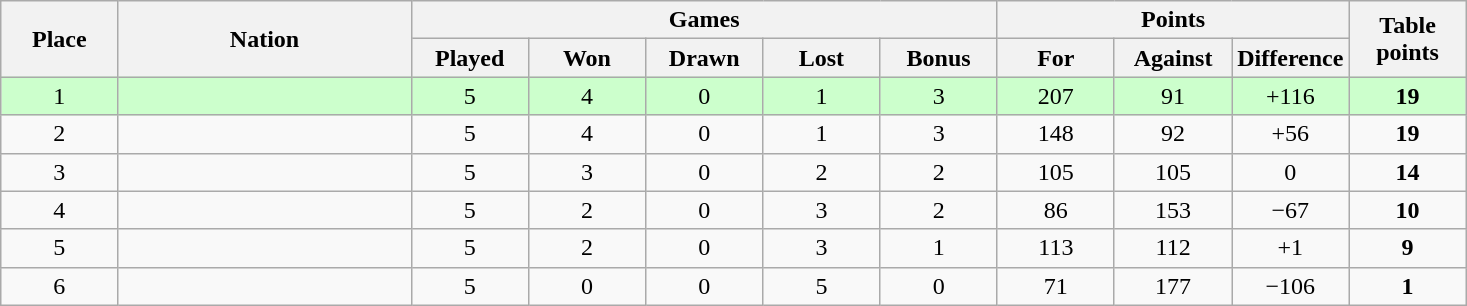<table class="wikitable" style="text-align:center">
<tr>
<th rowspan=2 width="8%">Place</th>
<th rowspan=2 width="20%">Nation</th>
<th colspan=5 width="40%">Games</th>
<th colspan=3 width="24%">Points</th>
<th rowspan=2 width="10%">Table<br>points</th>
</tr>
<tr>
<th width="8%">Played</th>
<th width="8%">Won</th>
<th width="8%">Drawn</th>
<th width="8%">Lost</th>
<th width="8%">Bonus</th>
<th width="8%">For</th>
<th width="8%">Against</th>
<th width="8%">Difference</th>
</tr>
<tr bgcolor="#ccffcc">
<td>1</td>
<td align=left></td>
<td>5</td>
<td>4</td>
<td>0</td>
<td>1</td>
<td>3</td>
<td>207</td>
<td>91</td>
<td>+116</td>
<td><strong>19</strong></td>
</tr>
<tr>
<td>2</td>
<td align=left></td>
<td>5</td>
<td>4</td>
<td>0</td>
<td>1</td>
<td>3</td>
<td>148</td>
<td>92</td>
<td>+56</td>
<td><strong>19</strong></td>
</tr>
<tr>
<td>3</td>
<td align=left></td>
<td>5</td>
<td>3</td>
<td>0</td>
<td>2</td>
<td>2</td>
<td>105</td>
<td>105</td>
<td>0</td>
<td><strong>14</strong></td>
</tr>
<tr>
<td>4</td>
<td align=left></td>
<td>5</td>
<td>2</td>
<td>0</td>
<td>3</td>
<td>2</td>
<td>86</td>
<td>153</td>
<td>−67</td>
<td><strong>10</strong></td>
</tr>
<tr>
<td>5</td>
<td align=left></td>
<td>5</td>
<td>2</td>
<td>0</td>
<td>3</td>
<td>1</td>
<td>113</td>
<td>112</td>
<td>+1</td>
<td><strong>9</strong></td>
</tr>
<tr>
<td>6</td>
<td align=left></td>
<td>5</td>
<td>0</td>
<td>0</td>
<td>5</td>
<td>0</td>
<td>71</td>
<td>177</td>
<td>−106</td>
<td><strong>1</strong></td>
</tr>
</table>
